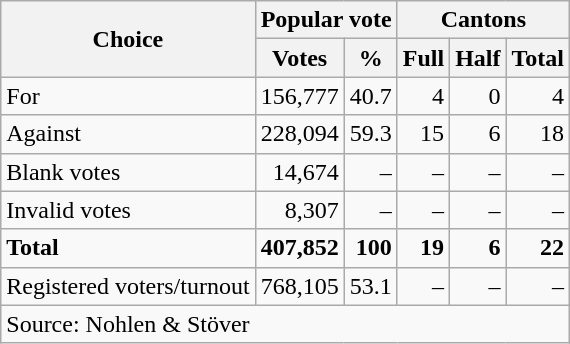<table class=wikitable style=text-align:right>
<tr>
<th rowspan=2>Choice</th>
<th colspan=2>Popular vote</th>
<th colspan=3>Cantons</th>
</tr>
<tr>
<th>Votes</th>
<th>%</th>
<th>Full</th>
<th>Half</th>
<th>Total</th>
</tr>
<tr>
<td align=left>For</td>
<td>156,777</td>
<td>40.7</td>
<td>4</td>
<td>0</td>
<td>4</td>
</tr>
<tr>
<td align=left>Against</td>
<td>228,094</td>
<td>59.3</td>
<td>15</td>
<td>6</td>
<td>18</td>
</tr>
<tr>
<td align=left>Blank votes</td>
<td>14,674</td>
<td>–</td>
<td>–</td>
<td>–</td>
<td>–</td>
</tr>
<tr>
<td align=left>Invalid votes</td>
<td>8,307</td>
<td>–</td>
<td>–</td>
<td>–</td>
<td>–</td>
</tr>
<tr>
<td align=left><strong>Total</strong></td>
<td><strong>407,852</strong></td>
<td><strong>100</strong></td>
<td><strong>19</strong></td>
<td><strong>6</strong></td>
<td><strong>22</strong></td>
</tr>
<tr>
<td align=left>Registered voters/turnout</td>
<td>768,105</td>
<td>53.1</td>
<td>–</td>
<td>–</td>
<td>–</td>
</tr>
<tr>
<td align=left colspan=6>Source: Nohlen & Stöver</td>
</tr>
</table>
